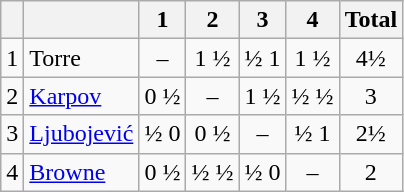<table class="wikitable" style="margin-left:4em;">
<tr>
<th></th>
<th></th>
<th>1</th>
<th>2</th>
<th>3</th>
<th>4</th>
<th>Total</th>
</tr>
<tr align=center>
<td>1</td>
<td align=left>Torre</td>
<td>–</td>
<td>1 ½</td>
<td>½ 1</td>
<td>1 ½</td>
<td>4½</td>
</tr>
<tr align=center>
<td>2</td>
<td align=left><a href='#'>Karpov</a></td>
<td>0 ½</td>
<td>–</td>
<td>1 ½</td>
<td>½ ½</td>
<td>3</td>
</tr>
<tr align=center>
<td>3</td>
<td align=left><a href='#'>Ljubojević</a></td>
<td>½ 0</td>
<td>0 ½</td>
<td>–</td>
<td>½ 1</td>
<td>2½</td>
</tr>
<tr align=center>
<td>4</td>
<td align=left><a href='#'>Browne</a></td>
<td>0 ½</td>
<td>½ ½</td>
<td>½ 0</td>
<td>–</td>
<td>2</td>
</tr>
</table>
